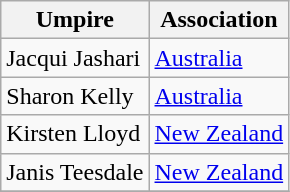<table class="wikitable collapsible">
<tr>
<th>Umpire</th>
<th>Association</th>
</tr>
<tr>
<td>Jacqui Jashari</td>
<td><a href='#'>Australia</a></td>
</tr>
<tr>
<td>Sharon Kelly</td>
<td><a href='#'>Australia</a></td>
</tr>
<tr>
<td>Kirsten Lloyd</td>
<td><a href='#'>New Zealand</a></td>
</tr>
<tr>
<td>Janis Teesdale</td>
<td><a href='#'>New Zealand</a></td>
</tr>
<tr>
</tr>
</table>
